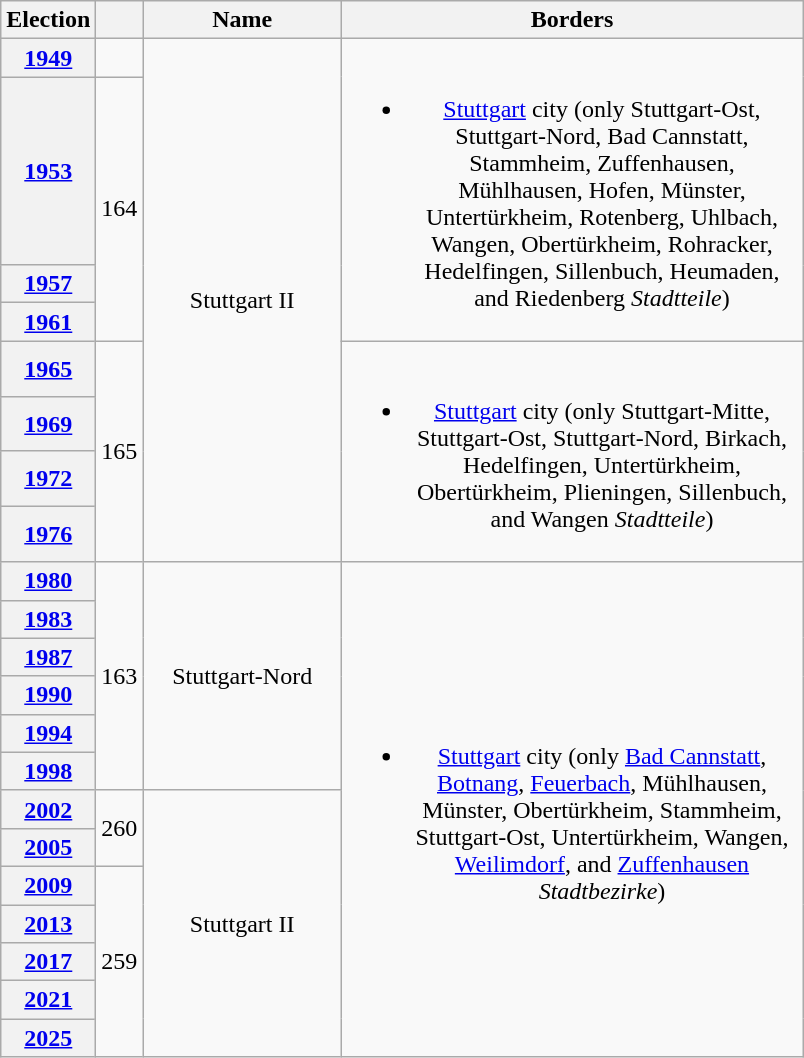<table class=wikitable style="text-align:center">
<tr>
<th>Election</th>
<th></th>
<th width=125px>Name</th>
<th width=300px>Borders</th>
</tr>
<tr>
<th><a href='#'>1949</a></th>
<td></td>
<td rowspan=8>Stuttgart II</td>
<td rowspan=4><br><ul><li><a href='#'>Stuttgart</a> city (only Stuttgart-Ost, Stuttgart-Nord, Bad Cannstatt, Stammheim, Zuffenhausen, Mühlhausen, Hofen, Münster, Untertürkheim, Rotenberg, Uhlbach, Wangen, Obertürkheim, Rohracker, Hedelfingen, Sillenbuch, Heumaden, and Riedenberg <em>Stadtteile</em>)</li></ul></td>
</tr>
<tr>
<th><a href='#'>1953</a></th>
<td rowspan=3>164</td>
</tr>
<tr>
<th><a href='#'>1957</a></th>
</tr>
<tr>
<th><a href='#'>1961</a></th>
</tr>
<tr>
<th><a href='#'>1965</a></th>
<td rowspan=4>165</td>
<td rowspan=4><br><ul><li><a href='#'>Stuttgart</a> city (only Stuttgart-Mitte, Stuttgart-Ost, Stuttgart-Nord, Birkach, Hedelfingen, Untertürkheim, Obertürkheim, Plieningen, Sillenbuch, and Wangen <em>Stadtteile</em>)</li></ul></td>
</tr>
<tr>
<th><a href='#'>1969</a></th>
</tr>
<tr>
<th><a href='#'>1972</a></th>
</tr>
<tr>
<th><a href='#'>1976</a></th>
</tr>
<tr>
<th><a href='#'>1980</a></th>
<td rowspan=6>163</td>
<td rowspan=6>Stuttgart-Nord</td>
<td rowspan=13><br><ul><li><a href='#'>Stuttgart</a> city (only <a href='#'>Bad Cannstatt</a>, <a href='#'>Botnang</a>, <a href='#'>Feuerbach</a>, Mühlhausen, Münster, Obertürkheim, Stammheim, Stuttgart-Ost, Untertürkheim, Wangen, <a href='#'>Weilimdorf</a>, and <a href='#'>Zuffenhausen</a> <em>Stadtbezirke</em>)</li></ul></td>
</tr>
<tr>
<th><a href='#'>1983</a></th>
</tr>
<tr>
<th><a href='#'>1987</a></th>
</tr>
<tr>
<th><a href='#'>1990</a></th>
</tr>
<tr>
<th><a href='#'>1994</a></th>
</tr>
<tr>
<th><a href='#'>1998</a></th>
</tr>
<tr>
<th><a href='#'>2002</a></th>
<td rowspan=2>260</td>
<td rowspan=7>Stuttgart II</td>
</tr>
<tr>
<th><a href='#'>2005</a></th>
</tr>
<tr>
<th><a href='#'>2009</a></th>
<td rowspan=5>259</td>
</tr>
<tr>
<th><a href='#'>2013</a></th>
</tr>
<tr>
<th><a href='#'>2017</a></th>
</tr>
<tr>
<th><a href='#'>2021</a></th>
</tr>
<tr>
<th><a href='#'>2025</a></th>
</tr>
</table>
